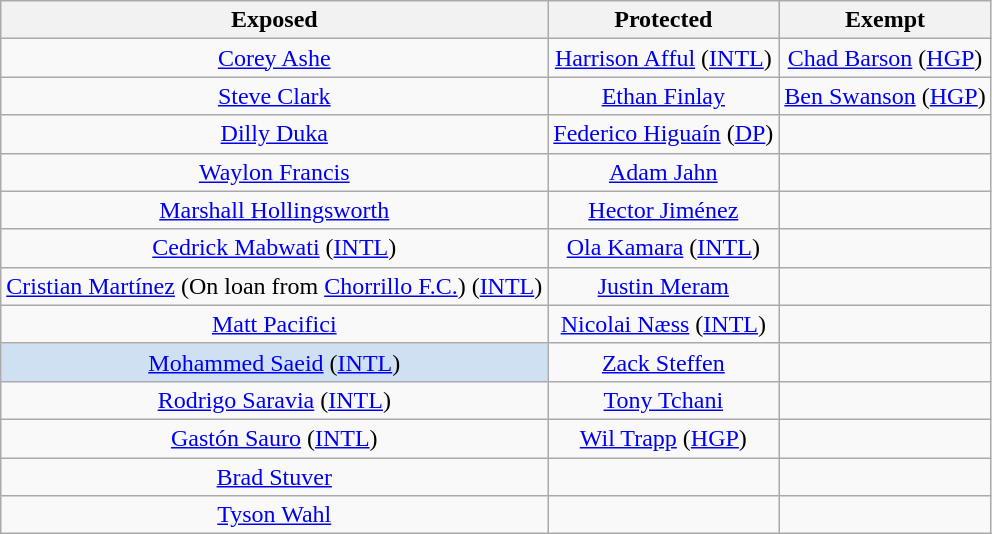<table class="wikitable" style="text-align:center">
<tr>
<th>Exposed</th>
<th>Protected</th>
<th>Exempt</th>
</tr>
<tr>
<td><a href='#'>Corey Ashe</a></td>
<td><a href='#'>Harrison Afful</a> (<a href='#'>INTL</a>)</td>
<td><a href='#'>Chad Barson</a> (<a href='#'>HGP</a>)</td>
</tr>
<tr>
<td><a href='#'>Steve Clark</a></td>
<td><a href='#'>Ethan Finlay</a></td>
<td><a href='#'>Ben Swanson</a> (<a href='#'>HGP</a>)</td>
</tr>
<tr>
<td><a href='#'>Dilly Duka</a></td>
<td><a href='#'>Federico Higuaín</a> (<a href='#'>DP</a>)</td>
<td></td>
</tr>
<tr>
<td><a href='#'>Waylon Francis</a></td>
<td><a href='#'>Adam Jahn</a></td>
<td></td>
</tr>
<tr>
<td><a href='#'>Marshall Hollingsworth</a></td>
<td><a href='#'>Hector Jiménez</a></td>
<td></td>
</tr>
<tr>
<td><a href='#'>Cedrick Mabwati</a> (<a href='#'>INTL</a>)</td>
<td><a href='#'>Ola Kamara</a> (<a href='#'>INTL</a>)</td>
<td></td>
</tr>
<tr>
<td><a href='#'>Cristian Martínez</a> (On loan from <a href='#'>Chorrillo F.C.</a>) (<a href='#'>INTL</a>)</td>
<td><a href='#'>Justin Meram</a></td>
<td></td>
</tr>
<tr>
<td><a href='#'>Matt Pacifici</a></td>
<td><a href='#'>Nicolai Næss</a> (<a href='#'>INTL</a>)</td>
<td></td>
</tr>
<tr>
<td style="background: #CEE0F2"><a href='#'>Mohammed Saeid</a> (<a href='#'>INTL</a>)</td>
<td><a href='#'>Zack Steffen</a></td>
<td></td>
</tr>
<tr>
<td><a href='#'>Rodrigo Saravia</a> (<a href='#'>INTL</a>)</td>
<td><a href='#'>Tony Tchani</a></td>
<td></td>
</tr>
<tr>
<td><a href='#'>Gastón Sauro</a> (<a href='#'>INTL</a>)</td>
<td><a href='#'>Wil Trapp</a> (<a href='#'>HGP</a>)</td>
<td></td>
</tr>
<tr>
<td><a href='#'>Brad Stuver</a></td>
<td></td>
<td></td>
</tr>
<tr>
<td><a href='#'>Tyson Wahl</a></td>
<td></td>
<td></td>
</tr>
</table>
